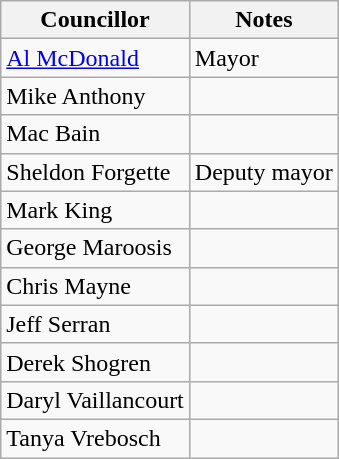<table class="wikitable">
<tr>
<th>Councillor</th>
<th>Notes</th>
</tr>
<tr>
<td><a href='#'>Al McDonald</a></td>
<td>Mayor</td>
</tr>
<tr>
<td>Mike Anthony</td>
<td></td>
</tr>
<tr>
<td>Mac Bain</td>
<td></td>
</tr>
<tr>
<td>Sheldon Forgette</td>
<td>Deputy mayor</td>
</tr>
<tr>
<td>Mark King</td>
<td></td>
</tr>
<tr>
<td>George Maroosis</td>
<td></td>
</tr>
<tr>
<td>Chris Mayne</td>
<td></td>
</tr>
<tr>
<td>Jeff Serran</td>
<td></td>
</tr>
<tr>
<td>Derek Shogren</td>
<td></td>
</tr>
<tr>
<td>Daryl Vaillancourt</td>
<td></td>
</tr>
<tr>
<td>Tanya Vrebosch</td>
<td></td>
</tr>
</table>
